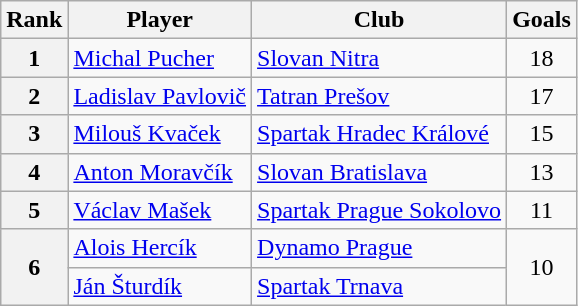<table class="wikitable" style="text-align:center">
<tr>
<th>Rank</th>
<th>Player</th>
<th>Club</th>
<th>Goals</th>
</tr>
<tr>
<th>1</th>
<td align="left"> <a href='#'>Michal Pucher</a></td>
<td align="left"><a href='#'>Slovan Nitra</a></td>
<td>18</td>
</tr>
<tr>
<th>2</th>
<td align="left"> <a href='#'>Ladislav Pavlovič</a></td>
<td align="left"><a href='#'>Tatran Prešov</a></td>
<td>17</td>
</tr>
<tr>
<th>3</th>
<td align="left"> <a href='#'>Milouš Kvaček</a></td>
<td align="left"><a href='#'>Spartak Hradec Králové</a></td>
<td>15</td>
</tr>
<tr>
<th>4</th>
<td align="left"> <a href='#'>Anton Moravčík</a></td>
<td align="left"><a href='#'>Slovan Bratislava</a></td>
<td>13</td>
</tr>
<tr>
<th>5</th>
<td align="left"> <a href='#'>Václav Mašek</a></td>
<td align="left"><a href='#'>Spartak Prague Sokolovo</a></td>
<td>11</td>
</tr>
<tr>
<th rowspan="2">6</th>
<td align="left"> <a href='#'>Alois Hercík</a></td>
<td align="left"><a href='#'>Dynamo Prague</a></td>
<td rowspan="2">10</td>
</tr>
<tr>
<td align="left"> <a href='#'>Ján Šturdík</a></td>
<td align="left"><a href='#'>Spartak Trnava</a></td>
</tr>
</table>
